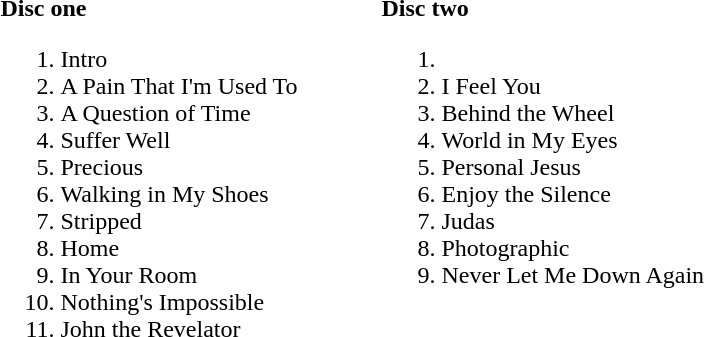<table ->
<tr>
<td width=250 valign=top><br><strong>Disc one</strong><ol><li>Intro</li><li>A Pain That I'm Used To</li><li>A Question of Time</li><li>Suffer Well</li><li>Precious</li><li>Walking in My Shoes</li><li>Stripped</li><li>Home</li><li>In Your Room</li><li>Nothing's Impossible</li><li>John the Revelator</li></ol></td>
<td width=250 valign=top><br><strong>Disc two</strong><ol><li><li>I Feel You</li><li>Behind the Wheel</li><li>World in My Eyes</li><li>Personal Jesus</li><li>Enjoy the Silence</li><li>Judas</li><li>Photographic</li><li>Never Let Me Down Again</li></ol></td>
</tr>
</table>
